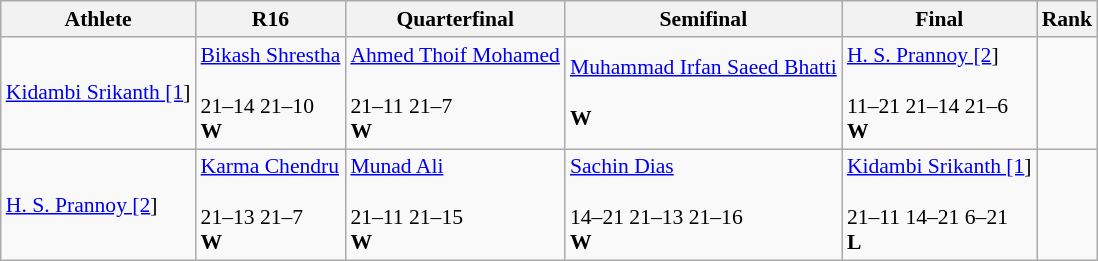<table class="wikitable" style="font-size:90%;" style="text-align:center;">
<tr>
<th>Athlete</th>
<th>R16</th>
<th>Quarterfinal</th>
<th>Semifinal</th>
<th>Final</th>
<th>Rank</th>
</tr>
<tr>
<td><a href='#'>Kidambi Srikanth [1</a>]</td>
<td><a href='#'>Bikash Shrestha</a><br><br>21–14 21–10<br><strong>W</strong></td>
<td><a href='#'>Ahmed Thoif Mohamed</a><br><br>21–11 21–7<br><strong>W</strong></td>
<td><a href='#'>Muhammad Irfan Saeed Bhatti</a><br><br><strong>W</strong></td>
<td><a href='#'>H. S. Prannoy [2</a>]<br><br>11–21 21–14 21–6<br><strong>W</strong></td>
<td></td>
</tr>
<tr>
<td><a href='#'>H. S. Prannoy [2</a>]</td>
<td><a href='#'>Karma Chendru</a><br><br>21–13 21–7<br><strong>W</strong></td>
<td><a href='#'>Munad Ali</a><br><br>21–11 21–15<br><strong>W</strong></td>
<td><a href='#'>Sachin Dias</a><br><br>14–21 21–13 21–16<br><strong>W</strong></td>
<td><a href='#'>Kidambi Srikanth [1</a>]<br><br>21–11 14–21 6–21<br><strong>L</strong></td>
<td></td>
</tr>
</table>
